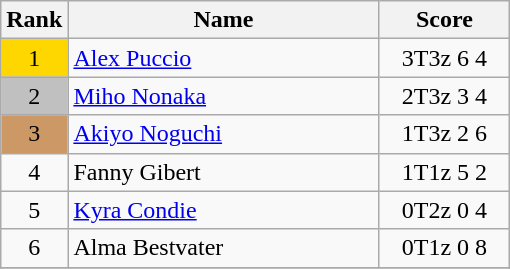<table class="wikitable">
<tr>
<th>Rank</th>
<th width = "200">Name</th>
<th width = "80">Score</th>
</tr>
<tr>
<td align="center" style="background: gold">1</td>
<td> <a href='#'>Alex Puccio</a></td>
<td align="center">3T3z 6 4</td>
</tr>
<tr>
<td align="center" style="background: silver">2</td>
<td> <a href='#'>Miho Nonaka</a></td>
<td align="center">2T3z 3 4</td>
</tr>
<tr>
<td align="center" style="background: #cc9966">3</td>
<td> <a href='#'>Akiyo Noguchi</a></td>
<td align="center">1T3z 2 6</td>
</tr>
<tr>
<td align="center">4</td>
<td> Fanny Gibert</td>
<td align="center">1T1z 5 2</td>
</tr>
<tr>
<td align="center">5</td>
<td> <a href='#'>Kyra Condie</a></td>
<td align="center">0T2z 0 4</td>
</tr>
<tr>
<td align="center">6</td>
<td> Alma Bestvater</td>
<td align="center">0T1z 0 8</td>
</tr>
<tr>
</tr>
</table>
